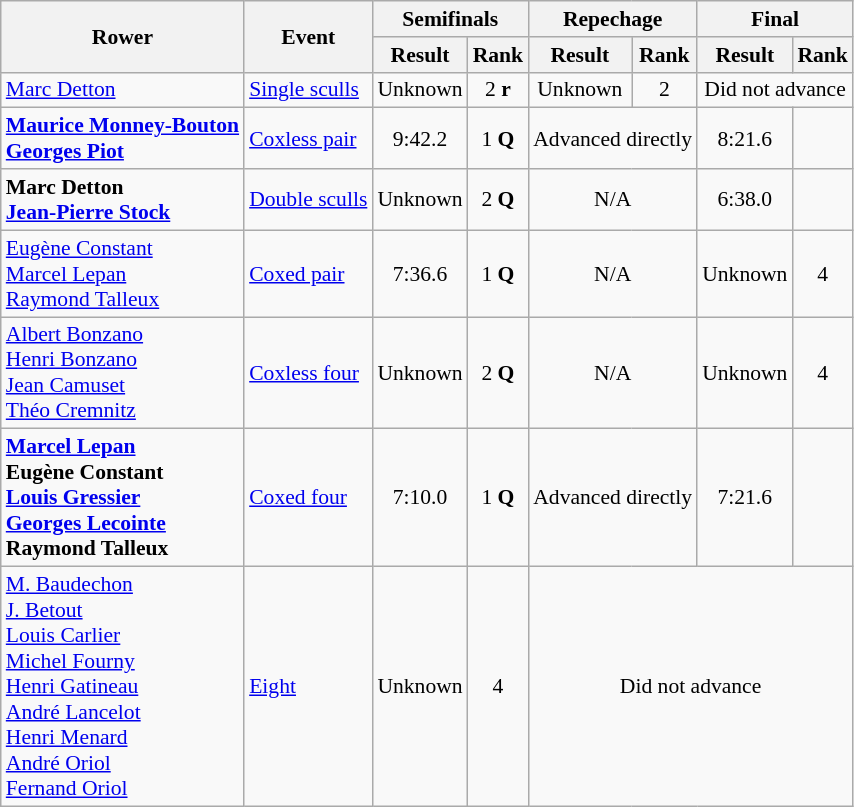<table class=wikitable style="font-size:90%">
<tr>
<th rowspan=2>Rower</th>
<th rowspan=2>Event</th>
<th colspan=2>Semifinals</th>
<th colspan=2>Repechage</th>
<th colspan=2>Final</th>
</tr>
<tr>
<th>Result</th>
<th>Rank</th>
<th>Result</th>
<th>Rank</th>
<th>Result</th>
<th>Rank</th>
</tr>
<tr>
<td><a href='#'>Marc Detton</a></td>
<td><a href='#'>Single sculls</a></td>
<td align=center>Unknown</td>
<td align=center>2 <strong>r</strong></td>
<td align=center>Unknown</td>
<td align=center>2</td>
<td align=center colspan=2>Did not advance</td>
</tr>
<tr>
<td><strong><a href='#'>Maurice Monney-Bouton</a> <br> <a href='#'>Georges Piot</a></strong></td>
<td><a href='#'>Coxless pair</a></td>
<td align=center>9:42.2</td>
<td align=center>1 <strong>Q</strong></td>
<td align=center colspan=2>Advanced directly</td>
<td align=center>8:21.6</td>
<td align=center></td>
</tr>
<tr>
<td><strong>Marc Detton <br> <a href='#'>Jean-Pierre Stock</a></strong></td>
<td><a href='#'>Double sculls</a></td>
<td align=center>Unknown</td>
<td align=center>2 <strong>Q</strong></td>
<td align=center colspan=2>N/A</td>
<td align=center>6:38.0</td>
<td align=center></td>
</tr>
<tr>
<td><a href='#'>Eugène Constant</a> <br> <a href='#'>Marcel Lepan</a> <br> <a href='#'>Raymond Talleux</a></td>
<td><a href='#'>Coxed pair</a></td>
<td align=center>7:36.6</td>
<td align=center>1 <strong>Q</strong></td>
<td align=center colspan=2>N/A</td>
<td align=center>Unknown</td>
<td align=center>4</td>
</tr>
<tr>
<td><a href='#'>Albert Bonzano</a> <br> <a href='#'>Henri Bonzano</a> <br> <a href='#'>Jean Camuset</a> <br> <a href='#'>Théo Cremnitz</a></td>
<td><a href='#'>Coxless four</a></td>
<td align=center>Unknown</td>
<td align=center>2 <strong>Q</strong></td>
<td align=center colspan=2>N/A</td>
<td align=center>Unknown</td>
<td align=center>4</td>
</tr>
<tr>
<td><strong><a href='#'>Marcel Lepan</a> <br> Eugène Constant <br> <a href='#'>Louis Gressier</a> <br> <a href='#'>Georges Lecointe</a> <br> Raymond Talleux</strong></td>
<td><a href='#'>Coxed four</a></td>
<td align=center>7:10.0</td>
<td align=center>1 <strong>Q</strong></td>
<td align=center colspan=2>Advanced directly</td>
<td align=center>7:21.6</td>
<td align=center></td>
</tr>
<tr>
<td><a href='#'>M. Baudechon</a> <br> <a href='#'>J. Betout</a> <br> <a href='#'>Louis Carlier</a> <br> <a href='#'>Michel Fourny</a> <br> <a href='#'>Henri Gatineau</a> <br> <a href='#'>André Lancelot</a> <br> <a href='#'>Henri Menard</a> <br> <a href='#'>André Oriol</a> <br> <a href='#'>Fernand Oriol</a></td>
<td><a href='#'>Eight</a></td>
<td align=center>Unknown</td>
<td align=center>4</td>
<td align=center colspan=4>Did not advance</td>
</tr>
</table>
